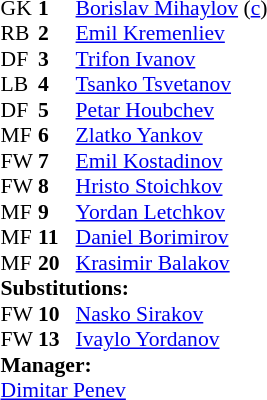<table style="font-size: 90%" cellspacing="0" cellpadding="0" align=center>
<tr>
<th width="25"></th>
<th width="25"></th>
</tr>
<tr>
<td>GK</td>
<td><strong>1</strong></td>
<td><a href='#'>Borislav Mihaylov</a> (<a href='#'>c</a>)</td>
</tr>
<tr>
<td>RB</td>
<td><strong>2</strong></td>
<td><a href='#'>Emil Kremenliev</a></td>
</tr>
<tr>
<td>DF</td>
<td><strong>3</strong></td>
<td><a href='#'>Trifon Ivanov</a></td>
</tr>
<tr>
<td>LB</td>
<td><strong>4</strong></td>
<td><a href='#'>Tsanko Tsvetanov</a></td>
</tr>
<tr>
<td>DF</td>
<td><strong>5</strong></td>
<td><a href='#'>Petar Houbchev</a></td>
</tr>
<tr>
<td>MF</td>
<td><strong>6</strong></td>
<td><a href='#'>Zlatko Yankov</a></td>
</tr>
<tr>
<td>FW</td>
<td><strong>7</strong></td>
<td><a href='#'>Emil Kostadinov</a></td>
</tr>
<tr>
<td>FW</td>
<td><strong>8</strong></td>
<td><a href='#'>Hristo Stoichkov</a></td>
</tr>
<tr>
<td>MF</td>
<td><strong>9</strong></td>
<td><a href='#'>Yordan Letchkov</a></td>
<td></td>
<td></td>
</tr>
<tr>
<td>MF</td>
<td><strong>11</strong></td>
<td><a href='#'>Daniel Borimirov</a></td>
<td></td>
<td></td>
</tr>
<tr>
<td>MF</td>
<td><strong>20</strong></td>
<td><a href='#'>Krasimir Balakov</a></td>
</tr>
<tr>
<td colspan=3><strong>Substitutions:</strong></td>
</tr>
<tr>
<td>FW</td>
<td><strong>10</strong></td>
<td><a href='#'>Nasko Sirakov</a></td>
<td></td>
<td></td>
</tr>
<tr>
<td>FW</td>
<td><strong>13</strong></td>
<td><a href='#'>Ivaylo Yordanov</a></td>
<td></td>
<td></td>
</tr>
<tr>
<td colspan=3><strong>Manager:</strong></td>
</tr>
<tr>
<td colspan="4"><a href='#'>Dimitar Penev</a></td>
</tr>
</table>
